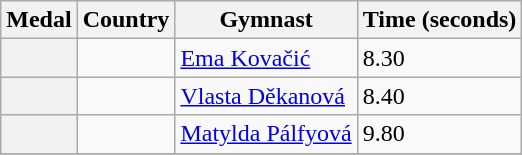<table class="wikitable">
<tr>
<th>Medal</th>
<th>Country</th>
<th>Gymnast</th>
<th>Time (seconds)</th>
</tr>
<tr>
<th></th>
<td></td>
<td><a href='#'>Ema Kovačić</a></td>
<td>8.30</td>
</tr>
<tr>
<th></th>
<td></td>
<td><a href='#'>Vlasta Děkanová</a></td>
<td>8.40</td>
</tr>
<tr>
<th></th>
<td></td>
<td><a href='#'>Matylda Pálfyová</a></td>
<td>9.80</td>
</tr>
<tr>
</tr>
</table>
